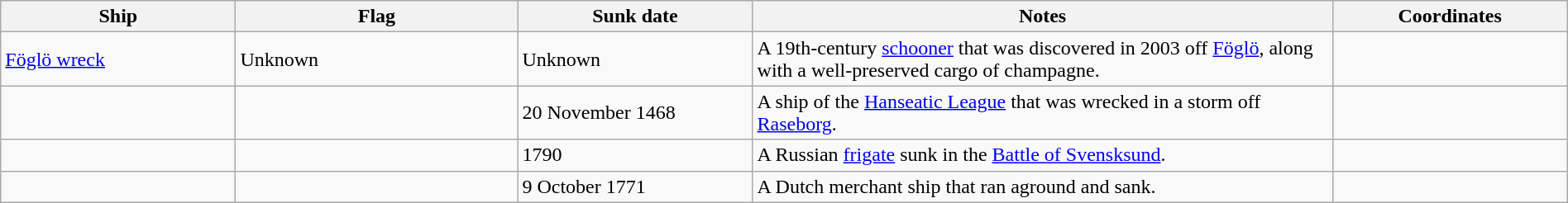<table class=wikitable | style = "width:100%">
<tr>
<th style="width:15%">Ship</th>
<th style="width:18%">Flag</th>
<th style="width:15%">Sunk date</th>
<th style="width:37%">Notes</th>
<th style="width:15%">Coordinates</th>
</tr>
<tr>
<td><a href='#'>Föglö wreck</a></td>
<td>Unknown</td>
<td>Unknown</td>
<td>A 19th-century <a href='#'>schooner</a> that was discovered in 2003 off <a href='#'>Föglö</a>, along with a well-preserved cargo of champagne.</td>
<td></td>
</tr>
<tr>
<td></td>
<td></td>
<td>20 November 1468</td>
<td>A ship of the <a href='#'>Hanseatic League</a> that was wrecked in a storm off <a href='#'>Raseborg</a>.</td>
<td></td>
</tr>
<tr>
<td></td>
<td></td>
<td>1790</td>
<td>A Russian <a href='#'>frigate</a> sunk in the <a href='#'>Battle of Svensksund</a>.</td>
<td></td>
</tr>
<tr>
<td></td>
<td></td>
<td>9 October 1771</td>
<td>A Dutch merchant ship that ran aground and sank.</td>
<td></td>
</tr>
</table>
